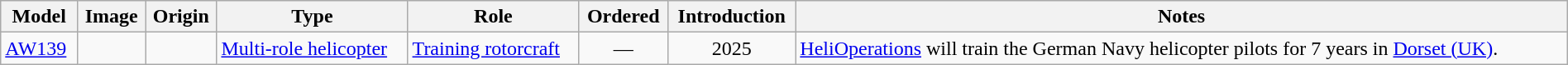<table class="wikitable" style="width:100%;">
<tr>
<th>Model</th>
<th>Image</th>
<th>Origin</th>
<th>Type</th>
<th>Role</th>
<th>Ordered</th>
<th>Introduction</th>
<th>Notes</th>
</tr>
<tr>
<td><a href='#'>AW139</a></td>
<td></td>
<td><small></small></td>
<td><a href='#'>Multi-role helicopter</a></td>
<td><a href='#'>Training rotorcraft</a></td>
<td style="text-align: center;">—</td>
<td style="text-align: center;">2025</td>
<td><a href='#'>HeliOperations</a> will train the German Navy helicopter pilots for 7 years in <a href='#'>Dorset (UK)</a>.</td>
</tr>
</table>
